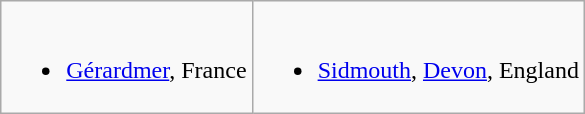<table class="wikitable">
<tr valign="top">
<td><br><ul><li> <a href='#'>Gérardmer</a>, France</li></ul></td>
<td><br><ul><li> <a href='#'>Sidmouth</a>, <a href='#'>Devon</a>, England</li></ul></td>
</tr>
</table>
